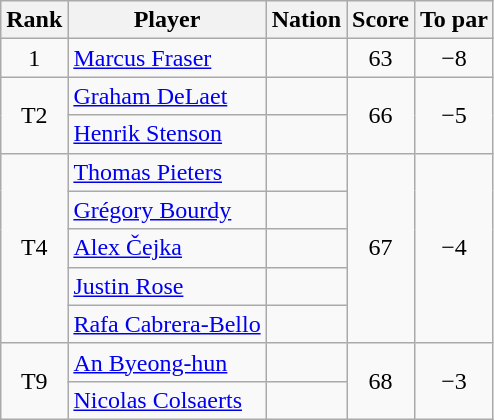<table class="wikitable">
<tr>
<th>Rank</th>
<th>Player</th>
<th>Nation</th>
<th>Score</th>
<th>To par</th>
</tr>
<tr>
<td align=center>1</td>
<td><a href='#'>Marcus Fraser</a></td>
<td></td>
<td align=center>63</td>
<td align=center>−8</td>
</tr>
<tr>
<td rowspan=2 align=center>T2</td>
<td><a href='#'>Graham DeLaet</a></td>
<td></td>
<td rowspan=2 align=center>66</td>
<td rowspan=2 align=center>−5</td>
</tr>
<tr>
<td><a href='#'>Henrik Stenson</a></td>
<td></td>
</tr>
<tr>
<td rowspan=5 align=center>T4</td>
<td><a href='#'>Thomas Pieters</a></td>
<td></td>
<td rowspan=5 align=center>67</td>
<td rowspan=5 align=center>−4</td>
</tr>
<tr>
<td><a href='#'>Grégory Bourdy</a></td>
<td></td>
</tr>
<tr>
<td><a href='#'>Alex Čejka</a></td>
<td></td>
</tr>
<tr>
<td><a href='#'>Justin Rose</a></td>
<td></td>
</tr>
<tr>
<td><a href='#'>Rafa Cabrera-Bello</a></td>
<td></td>
</tr>
<tr>
<td rowspan=2 align=center>T9</td>
<td><a href='#'>An Byeong-hun</a></td>
<td></td>
<td rowspan=2 align=center>68</td>
<td rowspan=2 align=center>−3</td>
</tr>
<tr>
<td><a href='#'>Nicolas Colsaerts</a></td>
<td></td>
</tr>
</table>
